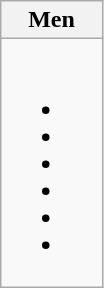<table class="wikitable">
<tr>
<th width=70%>Men</th>
</tr>
<tr style="vertical-align: top;">
<td><br><ul><li></li><li></li><li></li><li></li><li></li><li></li></ul></td>
</tr>
</table>
